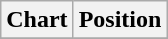<table class="wikitable">
<tr>
<th>Chart</th>
<th>Position</th>
</tr>
<tr>
</tr>
</table>
